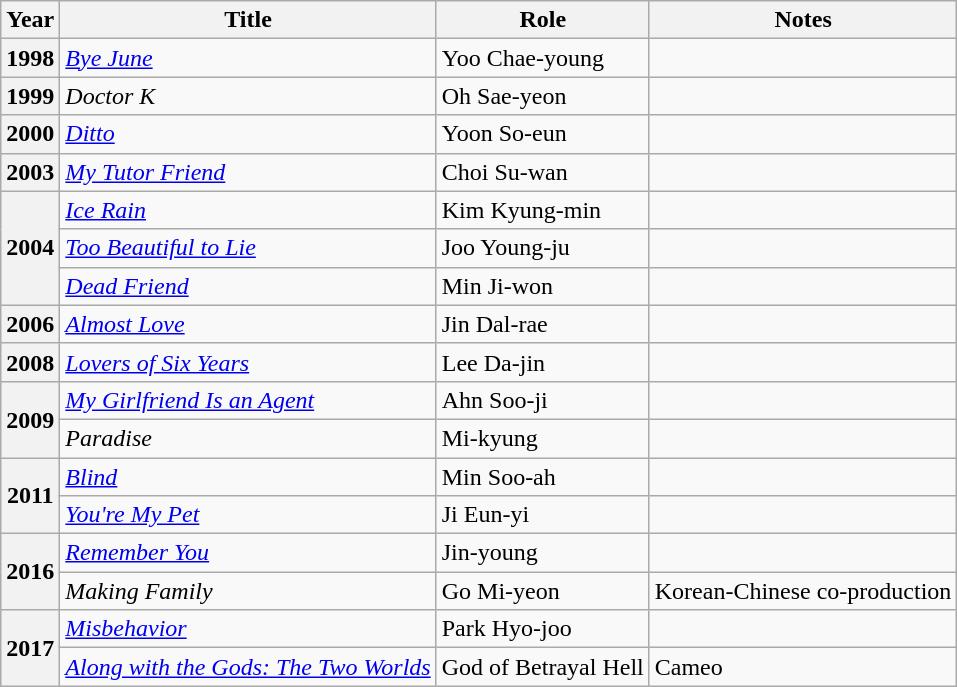<table class="wikitable plainrowheaders sortable">
<tr>
<th scope="col">Year</th>
<th scope="col">Title</th>
<th scope="col">Role</th>
<th scope="col" class="unsortable">Notes</th>
</tr>
<tr>
<th scope="row">1998</th>
<td><em><a href='#'>Bye June</a></em></td>
<td>Yoo Chae-young</td>
<td style="text-align:center"></td>
</tr>
<tr>
<th scope="row">1999</th>
<td><em>Doctor K</em></td>
<td>Oh Sae-yeon</td>
<td style="text-align:center"></td>
</tr>
<tr>
<th scope="row">2000</th>
<td><em><a href='#'>Ditto</a></em></td>
<td>Yoon So-eun</td>
<td style="text-align:center"></td>
</tr>
<tr>
<th scope="row">2003</th>
<td><em><a href='#'>My Tutor Friend</a></em></td>
<td>Choi Su-wan</td>
<td style="text-align:center"></td>
</tr>
<tr>
<th scope="row" rowspan="3">2004</th>
<td><em><a href='#'>Ice Rain</a></em></td>
<td>Kim Kyung-min</td>
<td style="text-align:center"></td>
</tr>
<tr>
<td><em><a href='#'>Too Beautiful to Lie</a></em></td>
<td>Joo Young-ju</td>
<td style="text-align:center"></td>
</tr>
<tr>
<td><em><a href='#'>Dead Friend</a></em></td>
<td>Min Ji-won</td>
<td style="text-align:center"></td>
</tr>
<tr>
<th scope="row">2006</th>
<td><em><a href='#'>Almost Love</a></em></td>
<td>Jin Dal-rae</td>
<td style="text-align:center"></td>
</tr>
<tr>
<th scope="row">2008</th>
<td><em><a href='#'>Lovers of Six Years</a></em></td>
<td>Lee Da-jin</td>
<td style="text-align:center"></td>
</tr>
<tr>
<th scope="row" rowspan="2">2009</th>
<td><em><a href='#'>My Girlfriend Is an Agent</a></em></td>
<td>Ahn Soo-ji</td>
<td style="text-align:center"></td>
</tr>
<tr>
<td><em>Paradise</em></td>
<td>Mi-kyung</td>
<td style="text-align:center"></td>
</tr>
<tr>
<th scope="row" rowspan="2">2011</th>
<td><em><a href='#'>Blind</a></em></td>
<td>Min Soo-ah</td>
<td style="text-align:center"></td>
</tr>
<tr>
<td><em><a href='#'>You're My Pet</a></em></td>
<td>Ji Eun-yi</td>
<td style="text-align:center"></td>
</tr>
<tr>
<th scope="row" rowspan="2">2016</th>
<td><em><a href='#'>Remember You</a></em></td>
<td>Jin-young</td>
<td style="text-align:center"></td>
</tr>
<tr>
<td><em>Making Family</em></td>
<td>Go Mi-yeon</td>
<td>Korean-Chinese co-production</td>
</tr>
<tr>
<th scope="row" rowspan="2">2017</th>
<td><em><a href='#'>Misbehavior</a></em></td>
<td>Park Hyo-joo</td>
<td style="text-align:center"></td>
</tr>
<tr>
<td><em><a href='#'>Along with the Gods: The Two Worlds</a></em></td>
<td>God of Betrayal Hell</td>
<td>Cameo</td>
</tr>
</table>
